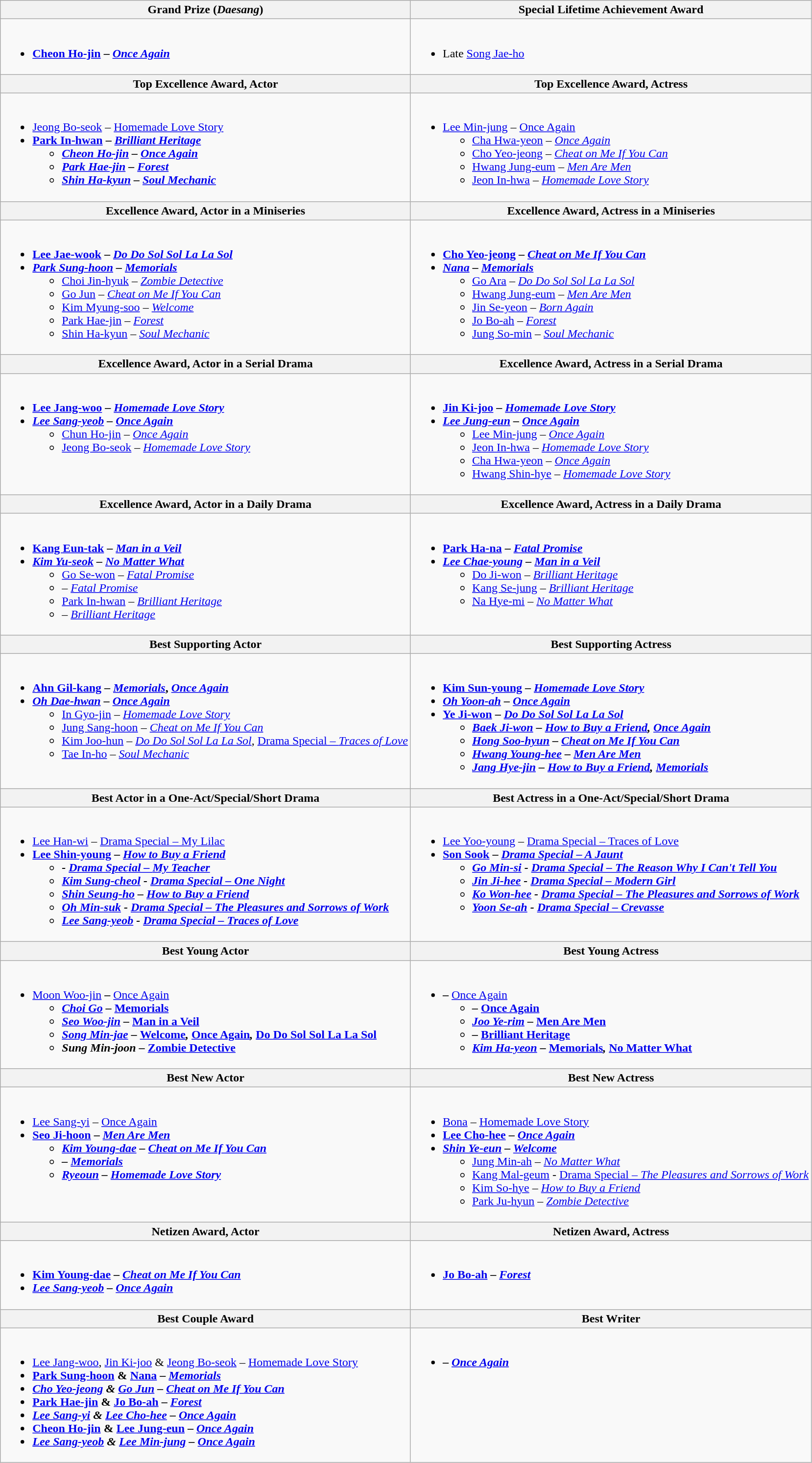<table class=wikitable>
<tr>
<th>Grand Prize (<em>Daesang</em>)</th>
<th>Special Lifetime Achievement Award</th>
</tr>
<tr>
<td valign="top"><br><ul><li><strong><a href='#'>Cheon Ho-jin</a> – <em><a href='#'>Once Again</a><strong><em></li></ul></td>
<td valign="top"><br><ul><li></strong>Late <a href='#'>Song Jae-ho</a><strong></li></ul></td>
</tr>
<tr>
<th>Top Excellence Award, Actor</th>
<th>Top Excellence Award, Actress</th>
</tr>
<tr>
<td valign="top"><br><ul><li></strong><a href='#'>Jeong Bo-seok</a> – </em><a href='#'>Homemade Love Story</a></em></strong></li><li><strong><a href='#'>Park In-hwan</a> – <em><a href='#'>Brilliant Heritage</a><strong><em><ul><li><a href='#'>Cheon Ho-jin</a> – </em><a href='#'>Once Again</a><em></li><li><a href='#'>Park Hae-jin</a> – </em><a href='#'>Forest</a><em></li><li><a href='#'>Shin Ha-kyun</a> – </em><a href='#'>Soul Mechanic</a><em></li></ul></li></ul></td>
<td valign="top"><br><ul><li></strong><a href='#'>Lee Min-jung</a> – </em><a href='#'>Once Again</a></em></strong><ul><li><a href='#'>Cha Hwa-yeon</a> – <em><a href='#'>Once Again</a></em></li><li><a href='#'>Cho Yeo-jeong</a> – <em><a href='#'>Cheat on Me If You Can</a></em></li><li><a href='#'>Hwang Jung-eum</a> – <em><a href='#'>Men Are Men</a></em></li><li><a href='#'>Jeon In-hwa</a> – <em><a href='#'>Homemade Love Story</a></em></li></ul></li></ul></td>
</tr>
<tr>
<th>Excellence Award, Actor in a Miniseries</th>
<th>Excellence Award, Actress in a Miniseries</th>
</tr>
<tr>
<td valign="top"><br><ul><li><strong><a href='#'>Lee Jae-wook</a> – <em><a href='#'>Do Do Sol Sol La La Sol</a><strong><em></li><li></strong><a href='#'>Park Sung-hoon</a> – </em><a href='#'>Memorials</a></em></strong><ul><li><a href='#'>Choi Jin-hyuk</a> – <em><a href='#'>Zombie Detective</a></em></li><li><a href='#'>Go Jun</a> – <em><a href='#'>Cheat on Me If You Can</a></em></li><li><a href='#'>Kim Myung-soo</a> – <em><a href='#'>Welcome</a></em></li><li><a href='#'>Park Hae-jin</a> – <em><a href='#'>Forest</a></em></li><li><a href='#'>Shin Ha-kyun</a> – <em><a href='#'>Soul Mechanic</a></em></li></ul></li></ul></td>
<td valign="top"><br><ul><li><strong><a href='#'>Cho Yeo-jeong</a> – <em><a href='#'>Cheat on Me If You Can</a><strong><em></li><li></strong><a href='#'>Nana</a> – </em><a href='#'>Memorials</a></em></strong><ul><li><a href='#'>Go Ara</a> – <em><a href='#'>Do Do Sol Sol La La Sol</a></em></li><li><a href='#'>Hwang Jung-eum</a> – <em><a href='#'>Men Are Men</a></em></li><li><a href='#'>Jin Se-yeon</a> – <em><a href='#'>Born Again</a></em></li><li><a href='#'>Jo Bo-ah</a> – <em><a href='#'>Forest</a></em></li><li><a href='#'>Jung So-min</a> – <em><a href='#'>Soul Mechanic</a></em></li></ul></li></ul></td>
</tr>
<tr>
<th>Excellence Award, Actor in a Serial Drama</th>
<th>Excellence Award, Actress in a Serial Drama</th>
</tr>
<tr>
<td valign="top"><br><ul><li><strong><a href='#'>Lee Jang-woo</a> – <em><a href='#'>Homemade Love Story</a><strong><em></li><li></strong><a href='#'>Lee Sang-yeob</a> – </em><a href='#'>Once Again</a></em></strong><ul><li><a href='#'>Chun Ho-jin</a> – <em><a href='#'>Once Again</a></em></li><li><a href='#'>Jeong Bo-seok</a> – <em><a href='#'>Homemade Love Story</a></em></li></ul></li></ul></td>
<td valign="top"><br><ul><li><strong><a href='#'>Jin Ki-joo</a> – <em><a href='#'>Homemade Love Story</a><strong><em></li><li></strong><a href='#'>Lee Jung-eun</a> – </em><a href='#'>Once Again</a></em></strong><ul><li><a href='#'>Lee Min-jung</a> – <em><a href='#'>Once Again</a></em></li><li><a href='#'>Jeon In-hwa</a> – <em><a href='#'>Homemade Love Story</a></em></li><li><a href='#'>Cha Hwa-yeon</a> – <em><a href='#'>Once Again</a></em></li><li><a href='#'>Hwang Shin-hye</a> – <em><a href='#'>Homemade Love Story</a></em></li></ul></li></ul></td>
</tr>
<tr>
<th>Excellence Award, Actor in a Daily Drama</th>
<th>Excellence Award, Actress in a Daily Drama</th>
</tr>
<tr>
<td valign="top"><br><ul><li><strong><a href='#'>Kang Eun-tak</a> – <em><a href='#'>Man in a Veil</a><strong><em></li><li></strong><a href='#'>Kim Yu-seok</a> – </em><a href='#'>No Matter What</a></em></strong><ul><li><a href='#'>Go Se-won</a> – <em><a href='#'>Fatal Promise</a></em></li><li> – <em><a href='#'>Fatal Promise</a></em></li><li><a href='#'>Park In-hwan</a> – <em><a href='#'>Brilliant Heritage</a></em></li><li> – <em><a href='#'>Brilliant Heritage</a></em></li></ul></li></ul></td>
<td valign="top"><br><ul><li><strong><a href='#'>Park Ha-na</a> – <em><a href='#'>Fatal Promise</a><strong><em></li><li></strong><a href='#'>Lee Chae-young</a> – </em><a href='#'>Man in a Veil</a></em></strong><ul><li><a href='#'>Do Ji-won</a> – <em><a href='#'>Brilliant Heritage</a></em></li><li><a href='#'>Kang Se-jung</a> – <em><a href='#'>Brilliant Heritage</a></em></li><li><a href='#'>Na Hye-mi</a> – <em><a href='#'>No Matter What</a></em></li></ul></li></ul></td>
</tr>
<tr>
<th>Best Supporting Actor</th>
<th>Best Supporting Actress</th>
</tr>
<tr>
<td valign="top"><br><ul><li><strong><a href='#'>Ahn Gil-kang</a> – <em><a href='#'>Memorials</a></em>, <em><a href='#'>Once Again</a><strong><em></li><li></strong><a href='#'>Oh Dae-hwan</a> – </em><a href='#'>Once Again</a></em></strong><ul><li><a href='#'>In Gyo-jin</a> – <em><a href='#'>Homemade Love Story</a></em></li><li><a href='#'>Jung Sang-hoon</a> – <em><a href='#'>Cheat on Me If You Can</a></em></li><li><a href='#'>Kim Joo-hun</a> – <em><a href='#'>Do Do Sol Sol La La Sol</a></em>, <a href='#'>Drama Special – <em>Traces of Love</em></a></li><li><a href='#'>Tae In-ho</a> – <em><a href='#'>Soul Mechanic</a></em></li></ul></li></ul></td>
<td valign="top"><br><ul><li><strong><a href='#'>Kim Sun-young</a> – <em><a href='#'>Homemade Love Story</a><strong><em></li><li></strong><a href='#'>Oh Yoon-ah</a> – </em><a href='#'>Once Again</a></em></strong></li><li><strong><a href='#'>Ye Ji-won</a> – <em><a href='#'>Do Do Sol Sol La La Sol</a><strong><em><ul><li><a href='#'>Baek Ji-won</a> – </em><a href='#'>How to Buy a Friend</a><em>, </em><a href='#'>Once Again</a><em></li><li><a href='#'>Hong Soo-hyun</a> – </em><a href='#'>Cheat on Me If You Can</a><em></li><li><a href='#'>Hwang Young-hee</a> – </em><a href='#'>Men Are Men</a><em></li><li><a href='#'>Jang Hye-jin</a> – </em><a href='#'>How to Buy a Friend</a><em>, </em><a href='#'>Memorials</a><em></li></ul></li></ul></td>
</tr>
<tr>
<th>Best Actor in a One-Act/Special/Short Drama</th>
<th>Best Actress in a One-Act/Special/Short Drama</th>
</tr>
<tr>
<td valign="top"><br><ul><li></strong><a href='#'>Lee Han-wi</a> – </em><a href='#'>Drama Special – My Lilac</a></em></strong></li><li><strong><a href='#'>Lee Shin-young</a> – <em><a href='#'>How to Buy a Friend</a><strong><em><ul><li> - <a href='#'>Drama Special – </em>My Teacher<em></a></li><li><a href='#'>Kim Sung-cheol</a> - <a href='#'>Drama Special – </em>One Night<em></a></li><li><a href='#'>Shin Seung-ho</a> – </em><a href='#'>How to Buy a Friend</a><em></li><li><a href='#'>Oh Min-suk</a> - <a href='#'>Drama Special – </em>The Pleasures and Sorrows of Work<em></a></li><li><a href='#'>Lee Sang-yeob</a> - <a href='#'>Drama Special – </em>Traces of Love<em></a></li></ul></li></ul></td>
<td valign="top"><br><ul><li></strong><a href='#'>Lee Yoo-young</a> – </em><a href='#'>Drama Special – Traces of Love</a></em></strong></li><li><strong><a href='#'>Son Sook</a> – <em><a href='#'>Drama Special – A Jaunt</a><strong><em><ul><li><a href='#'>Go Min-si</a> - <a href='#'>Drama Special – </em>The Reason Why I Can't Tell You<em></a></li><li><a href='#'>Jin Ji-hee</a> - <a href='#'>Drama Special – </em>Modern Girl<em></a></li><li><a href='#'>Ko Won-hee</a> - <a href='#'>Drama Special – </em>The Pleasures and Sorrows of Work<em></a></li><li><a href='#'>Yoon Se-ah</a> - <a href='#'>Drama Special – </em>Crevasse<em></a></li></ul></li></ul></td>
</tr>
<tr>
<th>Best Young Actor</th>
<th>Best Young Actress</th>
</tr>
<tr>
<td valign="top"><br><ul><li></strong><a href='#'>Moon Woo-jin</a><strong> – </em></strong><a href='#'>Once Again</a><strong><em><ul><li><a href='#'>Choi Go</a> – </em><a href='#'>Memorials</a><em></li><li><a href='#'>Seo Woo-jin</a> – </em><a href='#'>Man in a Veil</a><em></li><li><a href='#'>Song Min-jae</a> – </em><a href='#'>Welcome</a><em>, </em><a href='#'>Once Again</a><em>, </em><a href='#'>Do Do Sol Sol La La Sol</a><em></li><li>Sung Min-joon – </em><a href='#'>Zombie Detective</a><em></li></ul></li></ul></td>
<td valign="top"><br><ul><li></strong><strong> – </em></strong><a href='#'>Once Again</a><strong><em><ul><li> – </em><a href='#'>Once Again</a><em></li><li><a href='#'>Joo Ye-rim</a> – </em><a href='#'>Men Are Men</a><em></li><li> – </em><a href='#'>Brilliant Heritage</a><em></li><li><a href='#'>Kim Ha-yeon</a> – </em><a href='#'>Memorials</a><em>, </em><a href='#'>No Matter What</a><em></li></ul></li></ul></td>
</tr>
<tr>
<th>Best New Actor</th>
<th>Best New Actress</th>
</tr>
<tr>
<td valign="top"><br><ul><li></strong><a href='#'>Lee Sang-yi</a> – </em><a href='#'>Once Again</a></em></strong></li><li><strong><a href='#'>Seo Ji-hoon</a> – <em><a href='#'>Men Are Men</a><strong><em><ul><li><a href='#'>Kim Young-dae</a> – </em><a href='#'>Cheat on Me If You Can</a><em></li><li> – </em><a href='#'>Memorials</a><em></li><li><a href='#'>Ryeoun</a> – </em><a href='#'>Homemade Love Story</a><em></li></ul></li></ul></td>
<td valign="top"><br><ul><li></strong><a href='#'>Bona</a> – </em><a href='#'>Homemade Love Story</a></em></strong></li><li><strong><a href='#'>Lee Cho-hee</a> – <em><a href='#'>Once Again</a><strong><em></li><li></strong><a href='#'>Shin Ye-eun</a> – </em><a href='#'>Welcome</a></em></strong><ul><li><a href='#'>Jung Min-ah</a> – <em><a href='#'>No Matter What</a></em></li><li><a href='#'>Kang Mal-geum</a> - <a href='#'>Drama Special – <em>The Pleasures and Sorrows of Work</em></a></li><li><a href='#'>Kim So-hye</a> – <em><a href='#'>How to Buy a Friend</a></em></li><li><a href='#'>Park Ju-hyun</a> – <em><a href='#'>Zombie Detective</a></em></li></ul></li></ul></td>
</tr>
<tr>
<th>Netizen Award, Actor</th>
<th>Netizen Award, Actress</th>
</tr>
<tr>
<td valign="top"><br><ul><li><strong><a href='#'>Kim Young-dae</a> – <em><a href='#'>Cheat on Me If You Can</a><strong><em></li><li></strong><a href='#'>Lee Sang-yeob</a> – </em><a href='#'>Once Again</a></em></strong></li></ul></td>
<td valign="top"><br><ul><li><strong><a href='#'>Jo Bo-ah</a> – <em><a href='#'>Forest</a><strong><em></li></ul></td>
</tr>
<tr>
<th>Best Couple Award</th>
<th>Best Writer</th>
</tr>
<tr>
<td valgin="top"><br><ul><li></strong><a href='#'>Lee Jang-woo</a>, <a href='#'>Jin Ki-joo</a> & <a href='#'>Jeong Bo-seok</a> – </em><a href='#'>Homemade Love Story</a></em></strong></li><li><strong><a href='#'>Park Sung-hoon</a> & <a href='#'>Nana</a>  – <em><a href='#'>Memorials</a><strong><em></li><li></strong><a href='#'>Cho Yeo-jeong</a> & <a href='#'>Go Jun</a> – </em><a href='#'>Cheat on Me If You Can</a></em></strong></li><li><strong><a href='#'>Park Hae-jin</a> & <a href='#'>Jo Bo-ah</a> – <em><a href='#'>Forest</a><strong><em></li><li></strong><a href='#'>Lee Sang-yi</a> & <a href='#'>Lee Cho-hee</a> – </em><a href='#'>Once Again</a></em></strong></li><li><strong><a href='#'>Cheon Ho-jin</a> & <a href='#'>Lee Jung-eun</a> – <em><a href='#'>Once Again</a><strong><em></li><li></strong><a href='#'>Lee Sang-yeob</a> & <a href='#'>Lee Min-jung</a> – </em><a href='#'>Once Again</a></em></strong></li></ul></td>
<td valign="top"><br><ul><li><strong> – <em><a href='#'>Once Again</a><strong><em></li></ul></td>
</tr>
</table>
